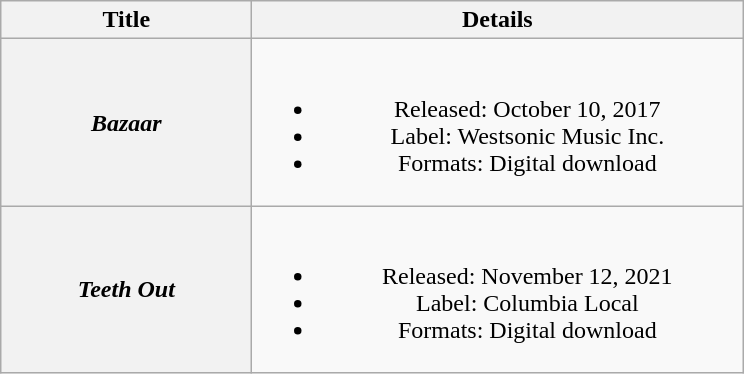<table class="wikitable plainrowheaders" style="text-align:center">
<tr>
<th scope="col" style="width:10em">Title</th>
<th scope="col" style="width:20em">Details</th>
</tr>
<tr>
<th scope="row"><em>Bazaar</em></th>
<td><br><ul><li>Released: October 10, 2017</li><li>Label: Westsonic Music Inc.</li><li>Formats: Digital download</li></ul></td>
</tr>
<tr>
<th scope="row"><em>Teeth Out</em></th>
<td><br><ul><li>Released: November 12, 2021</li><li>Label: Columbia Local</li><li>Formats: Digital download</li></ul></td>
</tr>
</table>
